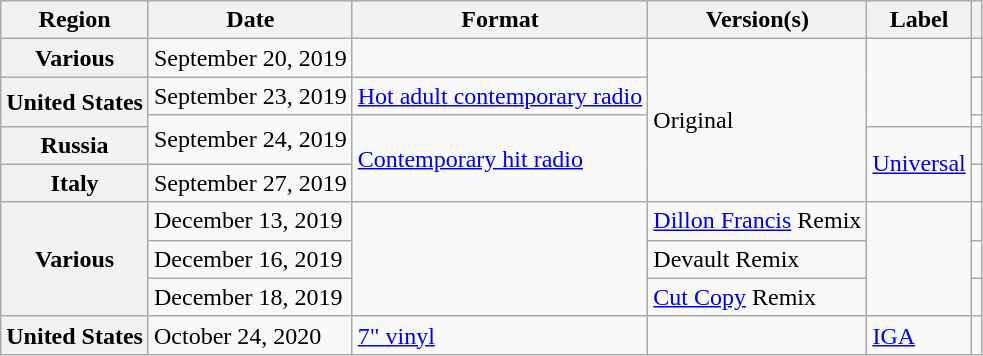<table class="wikitable plainrowheaders">
<tr>
<th scope="col">Region</th>
<th scope="col">Date</th>
<th scope="col">Format</th>
<th scope="col">Version(s)</th>
<th scope="col">Label</th>
<th scope="col"></th>
</tr>
<tr>
<th scope="row">Various</th>
<td>September 20, 2019</td>
<td></td>
<td rowspan="5">Original</td>
<td rowspan="3"></td>
<td style="text-align:center;"></td>
</tr>
<tr>
<th scope="row" rowspan="2">United States</th>
<td>September 23, 2019</td>
<td><a href='#'>Hot adult contemporary radio</a></td>
<td style="text-align:center;"></td>
</tr>
<tr>
<td rowspan="2">September 24, 2019</td>
<td rowspan="3"><a href='#'>Contemporary hit radio</a></td>
<td style="text-align:center;"></td>
</tr>
<tr>
<th scope="row">Russia</th>
<td rowspan="2"><a href='#'>Universal</a></td>
<td style="text-align:center;"></td>
</tr>
<tr>
<th scope="row">Italy</th>
<td>September 27, 2019</td>
<td style="text-align:center;"></td>
</tr>
<tr>
<th scope="row" rowspan="3">Various</th>
<td>December 13, 2019 </td>
<td rowspan="3"></td>
<td><a href='#'>Dillon Francis</a> Remix</td>
<td rowspan="3"></td>
<td style="text-align:center;"></td>
</tr>
<tr>
<td>December 16, 2019 </td>
<td>Devault Remix</td>
<td style="text-align:center;"></td>
</tr>
<tr>
<td>December 18, 2019 </td>
<td><a href='#'>Cut Copy</a> Remix</td>
<td style="text-align:center;"></td>
</tr>
<tr>
<th scope="row">United States</th>
<td>October 24, 2020</td>
<td><a href='#'>7" vinyl</a></td>
<td></td>
<td><a href='#'>IGA</a></td>
<td style="text-align:center;"></td>
</tr>
</table>
